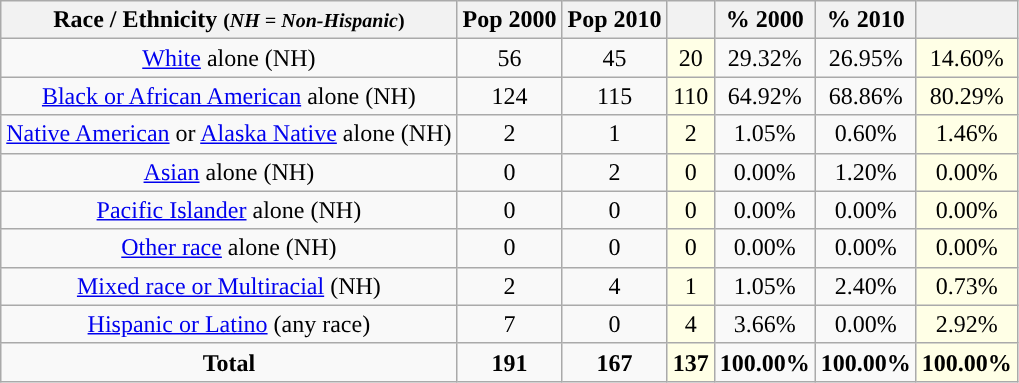<table class="wikitable" style="text-align:center;">
<tr>
<th>Race / Ethnicity <small>(<em>NH = Non-Hispanic</em>)</small></th>
<th>Pop 2000</th>
<th>Pop 2010</th>
<th></th>
<th>% 2000</th>
<th>% 2010</th>
<th></th>
</tr>
<tr>
<td><a href='#'>White</a> alone (NH)</td>
<td>56</td>
<td>45</td>
<td style='background: #ffffe6;'>20</td>
<td>29.32%</td>
<td>26.95%</td>
<td style='background: #ffffe6;'>14.60%</td>
</tr>
<tr>
<td><a href='#'>Black or African American</a> alone (NH)</td>
<td>124</td>
<td>115</td>
<td style='background: #ffffe6;'>110</td>
<td>64.92%</td>
<td>68.86%</td>
<td style='background: #ffffe6;'>80.29%</td>
</tr>
<tr>
<td><a href='#'>Native American</a> or <a href='#'>Alaska Native</a> alone (NH)</td>
<td>2</td>
<td>1</td>
<td style='background: #ffffe6;'>2</td>
<td>1.05%</td>
<td>0.60%</td>
<td style='background: #ffffe6;'>1.46%</td>
</tr>
<tr>
<td><a href='#'>Asian</a> alone (NH)</td>
<td>0</td>
<td>2</td>
<td style='background: #ffffe6;'>0</td>
<td>0.00%</td>
<td>1.20%</td>
<td style='background: #ffffe6;'>0.00%</td>
</tr>
<tr>
<td><a href='#'>Pacific Islander</a> alone (NH)</td>
<td>0</td>
<td>0</td>
<td style='background: #ffffe6;'>0</td>
<td>0.00%</td>
<td>0.00%</td>
<td style='background: #ffffe6;'>0.00%</td>
</tr>
<tr>
<td><a href='#'>Other race</a> alone (NH)</td>
<td>0</td>
<td>0</td>
<td style='background: #ffffe6;'>0</td>
<td>0.00%</td>
<td>0.00%</td>
<td style='background: #ffffe6;'>0.00%</td>
</tr>
<tr>
<td><a href='#'>Mixed race or Multiracial</a> (NH)</td>
<td>2</td>
<td>4</td>
<td style='background: #ffffe6;'>1</td>
<td>1.05%</td>
<td>2.40%</td>
<td style='background: #ffffe6;'>0.73%</td>
</tr>
<tr>
<td><a href='#'>Hispanic or Latino</a> (any race)</td>
<td>7</td>
<td>0</td>
<td style='background: #ffffe6;'>4</td>
<td>3.66%</td>
<td>0.00%</td>
<td style='background: #ffffe6;'>2.92%</td>
</tr>
<tr>
<td><strong>Total</strong></td>
<td><strong>191</strong></td>
<td><strong>167</strong></td>
<td style='background: #ffffe6;'><strong>137</strong></td>
<td><strong>100.00%</strong></td>
<td><strong>100.00%</strong></td>
<td style='background: #ffffe6;'><strong>100.00%</strong></td>
</tr>
</table>
